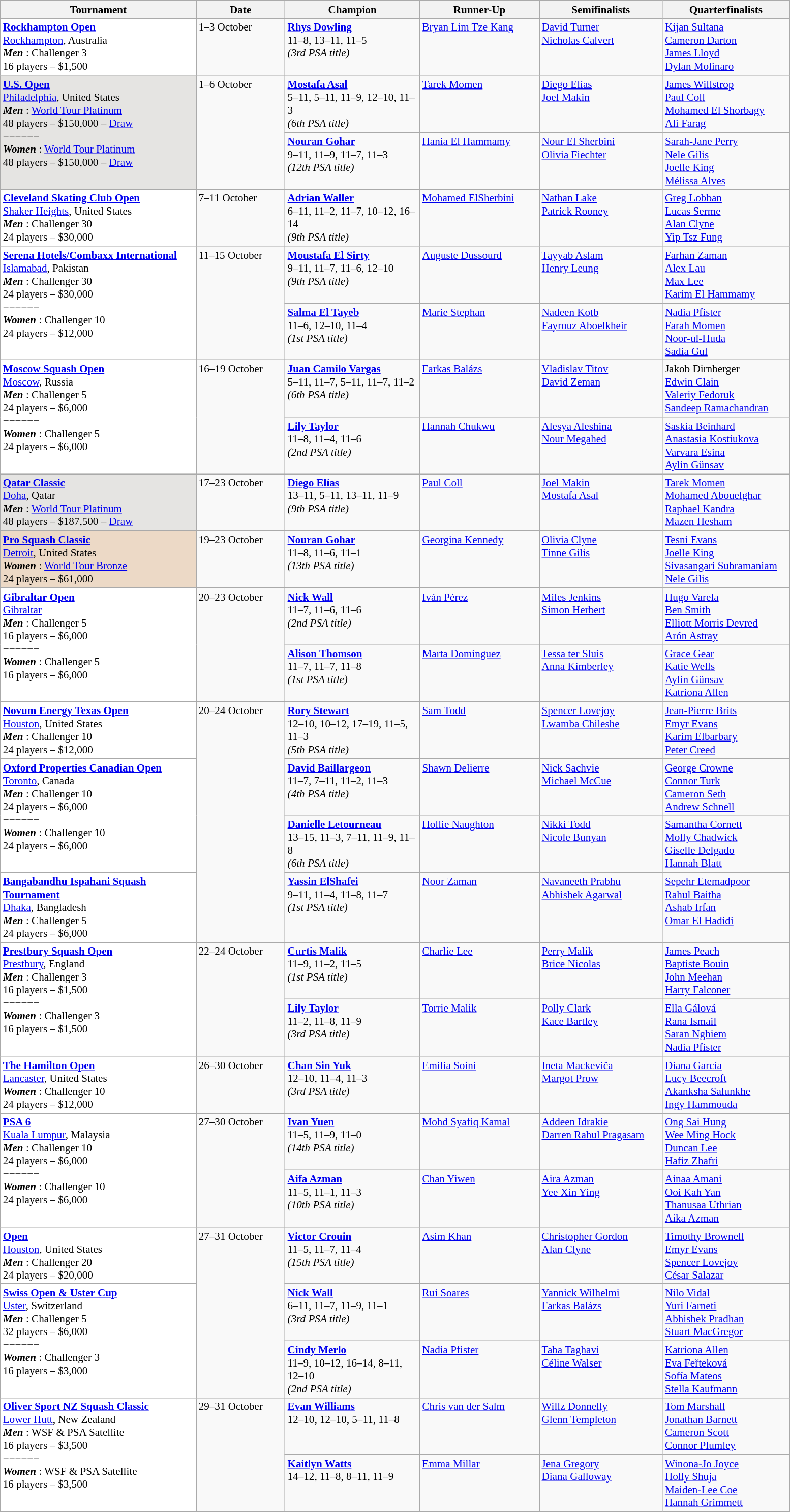<table class="wikitable" style="font-size:88%">
<tr>
<th width=250>Tournament</th>
<th width=110>Date</th>
<th width=170>Champion</th>
<th width=150>Runner-Up</th>
<th width=155>Semifinalists</th>
<th width=160>Quarterfinalists</th>
</tr>
<tr style="vertical-align:top">
<td style="background:#fff;"><strong><a href='#'>Rockhampton Open</a></strong><br> <a href='#'>Rockhampton</a>, Australia<br><strong> <em>Men</em> </strong>: Challenger 3<br>16 players – $1,500</td>
<td>1–3 October</td>
<td> <strong><a href='#'>Rhys Dowling</a></strong><br>11–8, 13–11, 11–5<br><em>(3rd PSA title)</em></td>
<td> <a href='#'>Bryan Lim Tze Kang</a></td>
<td> <a href='#'>David Turner</a><br> <a href='#'>Nicholas Calvert</a></td>
<td> <a href='#'>Kijan Sultana</a><br> <a href='#'>Cameron Darton</a><br> <a href='#'>James Lloyd</a><br> <a href='#'>Dylan Molinaro</a></td>
</tr>
<tr style="vertical-align:top">
<td rowspan=2 style="background:#E5E4E2;"><strong><a href='#'>U.S. Open</a></strong><br> <a href='#'>Philadelphia</a>, United States<br><strong> <em>Men</em> </strong>: <a href='#'>World Tour Platinum</a><br>48 players – $150,000 – <a href='#'>Draw</a><br>−−−−−−<br><strong> <em>Women</em> </strong>: <a href='#'>World Tour Platinum</a><br>48 players – $150,000 – <a href='#'>Draw</a></td>
<td rowspan=2>1–6 October</td>
<td> <strong><a href='#'>Mostafa Asal</a></strong><br>5–11, 5–11, 11–9, 12–10, 11–3<br><em>(6th PSA title)</em></td>
<td> <a href='#'>Tarek Momen</a></td>
<td> <a href='#'>Diego Elías</a><br> <a href='#'>Joel Makin</a></td>
<td> <a href='#'>James Willstrop</a><br> <a href='#'>Paul Coll</a><br> <a href='#'>Mohamed El Shorbagy</a><br> <a href='#'>Ali Farag</a></td>
</tr>
<tr style="vertical-align:top">
<td> <strong><a href='#'>Nouran Gohar</a></strong><br>9–11, 11–9, 11–7, 11–3<br><em>(12th PSA title)</em></td>
<td> <a href='#'>Hania El Hammamy</a></td>
<td> <a href='#'>Nour El Sherbini</a><br> <a href='#'>Olivia Fiechter</a></td>
<td> <a href='#'>Sarah-Jane Perry</a><br> <a href='#'>Nele Gilis</a><br> <a href='#'>Joelle King</a><br> <a href='#'>Mélissa Alves</a></td>
</tr>
<tr style="vertical-align:top">
<td style="background:#fff;"><strong><a href='#'>Cleveland Skating Club Open</a></strong><br> <a href='#'>Shaker Heights</a>, United States<br><strong> <em>Men</em> </strong>: Challenger 30<br>24 players – $30,000</td>
<td>7–11 October</td>
<td> <strong><a href='#'>Adrian Waller</a></strong><br>6–11, 11–2, 11–7, 10–12, 16–14<br><em>(9th PSA title)</em></td>
<td> <a href='#'>Mohamed ElSherbini</a></td>
<td> <a href='#'>Nathan Lake</a><br> <a href='#'>Patrick Rooney</a></td>
<td> <a href='#'>Greg Lobban</a><br> <a href='#'>Lucas Serme</a><br> <a href='#'>Alan Clyne</a><br> <a href='#'>Yip Tsz Fung</a></td>
</tr>
<tr style="vertical-align:top">
<td rowspan=2 style="background:#fff;"><strong><a href='#'> Serena Hotels/Combaxx International</a></strong><br> <a href='#'>Islamabad</a>, Pakistan<br><strong> <em>Men</em> </strong>: Challenger 30<br>24 players – $30,000 <br>−−−−−−<br><strong> <em>Women</em> </strong>: Challenger 10<br>24 players – $12,000</td>
<td rowspan=2>11–15 October</td>
<td> <strong><a href='#'>Moustafa El Sirty</a></strong><br>9–11, 11–7, 11–6, 12–10<br><em>(9th PSA title)</em></td>
<td> <a href='#'>Auguste Dussourd</a></td>
<td> <a href='#'>Tayyab Aslam</a><br> <a href='#'>Henry Leung</a></td>
<td> <a href='#'>Farhan Zaman</a><br> <a href='#'>Alex Lau</a><br> <a href='#'>Max Lee</a><br> <a href='#'>Karim El Hammamy</a></td>
</tr>
<tr style="vertical-align:top">
<td> <strong><a href='#'>Salma El Tayeb</a></strong><br>11–6, 12–10, 11–4<br><em>(1st PSA title)</em></td>
<td> <a href='#'>Marie Stephan</a></td>
<td> <a href='#'>Nadeen Kotb</a><br> <a href='#'>Fayrouz Aboelkheir</a></td>
<td> <a href='#'>Nadia Pfister</a><br> <a href='#'>Farah Momen</a><br> <a href='#'>Noor-ul-Huda</a><br> <a href='#'>Sadia Gul</a></td>
</tr>
<tr style="vertical-align:top">
<td rowspan=2 style="background:#fff;"><strong><a href='#'>Moscow Squash Open</a></strong><br> <a href='#'>Moscow</a>, Russia<br><strong> <em>Men</em> </strong>: Challenger 5<br>24 players – $6,000 <br>−−−−−−<br><strong> <em>Women</em> </strong>: Challenger 5<br>24 players – $6,000</td>
<td rowspan=2>16–19 October</td>
<td> <strong><a href='#'>Juan Camilo Vargas</a></strong><br>5–11, 11–7, 5–11, 11–7, 11–2<br><em>(6th PSA title)</em></td>
<td> <a href='#'>Farkas Balázs</a></td>
<td> <a href='#'>Vladislav Titov</a><br> <a href='#'>David Zeman</a></td>
<td> Jakob Dirnberger<br> <a href='#'>Edwin Clain</a><br> <a href='#'>Valeriy Fedoruk</a><br> <a href='#'>Sandeep Ramachandran</a></td>
</tr>
<tr style="vertical-align:top">
<td> <strong><a href='#'>Lily Taylor</a></strong><br>11–8, 11–4, 11–6<br><em>(2nd PSA title)</em></td>
<td> <a href='#'>Hannah Chukwu</a></td>
<td> <a href='#'>Alesya Aleshina</a><br> <a href='#'>Nour Megahed</a></td>
<td> <a href='#'>Saskia Beinhard</a><br> <a href='#'>Anastasia Kostiukova</a><br> <a href='#'>Varvara Esina</a><br> <a href='#'>Aylin Günsav</a></td>
</tr>
<tr style="vertical-align:top">
<td style="background:#E5E4E2;"><strong><a href='#'>Qatar Classic</a></strong><br> <a href='#'>Doha</a>, Qatar<br><strong> <em>Men</em> </strong>: <a href='#'>World Tour Platinum</a><br>48 players – $187,500 – <a href='#'>Draw</a></td>
<td>17–23 October</td>
<td> <strong><a href='#'>Diego Elías</a></strong><br>13–11, 5–11, 13–11, 11–9<br><em>(9th PSA title)</em></td>
<td> <a href='#'>Paul Coll</a></td>
<td> <a href='#'>Joel Makin</a><br> <a href='#'>Mostafa Asal</a></td>
<td> <a href='#'>Tarek Momen</a><br> <a href='#'>Mohamed Abouelghar</a><br> <a href='#'>Raphael Kandra</a><br> <a href='#'>Mazen Hesham</a></td>
</tr>
<tr style="vertical-align:top">
<td style="background:#ecd9c6;"><strong><a href='#'> Pro Squash Classic</a></strong><br> <a href='#'>Detroit</a>, United States<br><strong> <em>Women</em> </strong>: <a href='#'>World Tour Bronze</a><br>24 players – $61,000</td>
<td>19–23 October</td>
<td> <strong><a href='#'>Nouran Gohar</a></strong><br>11–8, 11–6, 11–1<br><em>(13th PSA title)</em></td>
<td> <a href='#'>Georgina Kennedy</a></td>
<td> <a href='#'>Olivia Clyne</a><br> <a href='#'>Tinne Gilis</a></td>
<td> <a href='#'>Tesni Evans</a><br> <a href='#'>Joelle King</a><br> <a href='#'>Sivasangari Subramaniam</a><br> <a href='#'>Nele Gilis</a></td>
</tr>
<tr style="vertical-align:top">
<td rowspan=2 style="background:#fff;"><strong><a href='#'>Gibraltar Open</a></strong><br> <a href='#'>Gibraltar</a><br><strong> <em>Men</em> </strong>: Challenger 5<br>16 players – $6,000 <br>−−−−−−<br><strong> <em>Women</em> </strong>: Challenger 5<br>16 players – $6,000</td>
<td rowspan=2>20–23 October</td>
<td> <strong><a href='#'>Nick Wall</a></strong><br>11–7, 11–6, 11–6<br><em>(2nd PSA title)</em></td>
<td> <a href='#'>Iván Pérez</a></td>
<td> <a href='#'>Miles Jenkins</a><br> <a href='#'>Simon Herbert</a></td>
<td> <a href='#'>Hugo Varela</a><br> <a href='#'>Ben Smith</a><br> <a href='#'>Elliott Morris Devred</a><br> <a href='#'>Arón Astray</a></td>
</tr>
<tr style="vertical-align:top">
<td> <strong><a href='#'>Alison Thomson</a></strong><br>11–7, 11–7, 11–8<br><em>(1st PSA title)</em></td>
<td> <a href='#'>Marta Domínguez</a></td>
<td> <a href='#'>Tessa ter Sluis</a><br> <a href='#'>Anna Kimberley</a></td>
<td> <a href='#'>Grace Gear</a><br> <a href='#'>Katie Wells</a><br> <a href='#'>Aylin Günsav</a><br> <a href='#'>Katriona Allen</a></td>
</tr>
<tr style="vertical-align:top">
<td style="background:#fff;"><strong><a href='#'>Novum Energy Texas Open</a></strong><br> <a href='#'>Houston</a>, United States<br><strong> <em>Men</em> </strong>: Challenger 10<br>24 players – $12,000</td>
<td rowspan=4>20–24 October</td>
<td> <strong><a href='#'>Rory Stewart</a></strong><br>12–10, 10–12, 17–19, 11–5, 11–3<br><em>(5th PSA title)</em></td>
<td> <a href='#'>Sam Todd</a></td>
<td> <a href='#'>Spencer Lovejoy</a><br> <a href='#'>Lwamba Chileshe</a></td>
<td> <a href='#'>Jean-Pierre Brits</a><br> <a href='#'>Emyr Evans</a><br> <a href='#'>Karim Elbarbary</a><br> <a href='#'>Peter Creed</a></td>
</tr>
<tr style="vertical-align:top">
<td rowspan=2 style="background:#fff;"><strong><a href='#'>Oxford Properties Canadian Open</a></strong><br> <a href='#'>Toronto</a>, Canada<br><strong> <em>Men</em> </strong>: Challenger 10<br>24 players – $6,000 <br>−−−−−−<br><strong> <em>Women</em> </strong>: Challenger 10<br>24 players – $6,000</td>
<td> <strong><a href='#'>David Baillargeon</a></strong><br>11–7, 7–11, 11–2, 11–3<br><em>(4th PSA title)</em></td>
<td> <a href='#'>Shawn Delierre</a></td>
<td> <a href='#'>Nick Sachvie</a><br> <a href='#'>Michael McCue</a></td>
<td> <a href='#'>George Crowne</a><br> <a href='#'>Connor Turk</a><br> <a href='#'>Cameron Seth</a><br> <a href='#'>Andrew Schnell</a></td>
</tr>
<tr style="vertical-align:top">
<td> <strong><a href='#'>Danielle Letourneau</a></strong><br>13–15, 11–3, 7–11, 11–9, 11–8<br><em>(6th PSA title)</em></td>
<td> <a href='#'>Hollie Naughton</a></td>
<td> <a href='#'>Nikki Todd</a><br> <a href='#'>Nicole Bunyan</a></td>
<td> <a href='#'>Samantha Cornett</a><br> <a href='#'>Molly Chadwick</a><br> <a href='#'>Giselle Delgado</a><br> <a href='#'>Hannah Blatt</a></td>
</tr>
<tr style="vertical-align:top">
<td style="background:#fff;"><strong><a href='#'>Bangabandhu Ispahani Squash Tournament</a></strong><br> <a href='#'>Dhaka</a>, Bangladesh<br><strong> <em>Men</em> </strong>: Challenger 5<br>24 players – $6,000</td>
<td> <strong><a href='#'>Yassin ElShafei</a></strong><br>9–11, 11–4, 11–8, 11–7<br><em>(1st PSA title)</em></td>
<td> <a href='#'>Noor Zaman</a></td>
<td> <a href='#'>Navaneeth Prabhu</a><br> <a href='#'>Abhishek Agarwal</a></td>
<td> <a href='#'>Sepehr Etemadpoor</a><br> <a href='#'>Rahul Baitha</a><br> <a href='#'>Ashab Irfan</a><br> <a href='#'>Omar El Hadidi</a></td>
</tr>
<tr style="vertical-align:top">
<td rowspan=2 style="background:#fff;"><strong><a href='#'>Prestbury Squash Open</a></strong><br> <a href='#'>Prestbury</a>, England<br><strong> <em>Men</em> </strong>: Challenger 3<br>16 players – $1,500<br>−−−−−−<br><strong> <em>Women</em> </strong>: Challenger 3<br>16 players – $1,500</td>
<td rowspan=2>22–24 October</td>
<td> <strong><a href='#'>Curtis Malik</a></strong><br>11–9, 11–2, 11–5<br><em>(1st PSA title)</em></td>
<td> <a href='#'>Charlie Lee</a></td>
<td> <a href='#'>Perry Malik</a><br> <a href='#'>Brice Nicolas</a></td>
<td> <a href='#'>James Peach</a><br> <a href='#'>Baptiste Bouin</a><br> <a href='#'>John Meehan</a><br> <a href='#'>Harry Falconer</a></td>
</tr>
<tr style="vertical-align:top">
<td> <strong><a href='#'>Lily Taylor</a></strong><br>11–2, 11–8, 11–9<br><em>(3rd PSA title)</em></td>
<td> <a href='#'>Torrie Malik</a></td>
<td> <a href='#'>Polly Clark</a><br> <a href='#'>Kace Bartley</a></td>
<td> <a href='#'>Ella Gálová</a><br> <a href='#'>Rana Ismail</a><br> <a href='#'>Saran Nghiem</a><br> <a href='#'>Nadia Pfister</a></td>
</tr>
<tr style="vertical-align:top">
<td style="background:#fff;"><strong><a href='#'>The Hamilton Open</a></strong><br> <a href='#'>Lancaster</a>, United States<br><strong> <em>Women</em> </strong>: Challenger 10<br>24 players – $12,000</td>
<td>26–30 October</td>
<td> <strong><a href='#'>Chan Sin Yuk</a></strong><br>12–10, 11–4, 11–3<br><em>(3rd PSA title)</em></td>
<td> <a href='#'>Emilia Soini</a></td>
<td> <a href='#'>Ineta Mackeviča</a><br> <a href='#'>Margot Prow</a></td>
<td> <a href='#'>Diana García</a><br> <a href='#'>Lucy Beecroft</a><br> <a href='#'>Akanksha Salunkhe</a><br> <a href='#'>Ingy Hammouda</a></td>
</tr>
<tr style="vertical-align:top">
<td rowspan=2 style="background:#fff;"><strong><a href='#'> PSA 6</a></strong><br> <a href='#'>Kuala Lumpur</a>, Malaysia<br><strong> <em>Men</em> </strong>: Challenger 10<br>24 players – $6,000<br>−−−−−−<br><strong> <em>Women</em> </strong>: Challenger 10<br>24 players – $6,000</td>
<td rowspan=2>27–30 October</td>
<td> <strong><a href='#'>Ivan Yuen</a></strong><br>11–5, 11–9, 11–0<br><em>(14th PSA title)</em></td>
<td> <a href='#'>Mohd Syafiq Kamal</a></td>
<td> <a href='#'>Addeen Idrakie</a><br> <a href='#'>Darren Rahul Pragasam</a></td>
<td> <a href='#'>Ong Sai Hung</a><br> <a href='#'>Wee Ming Hock</a><br> <a href='#'>Duncan Lee</a><br> <a href='#'>Hafiz Zhafri</a></td>
</tr>
<tr style="vertical-align:top">
<td> <strong><a href='#'>Aifa Azman</a></strong><br>11–5, 11–1, 11–3<br><em>(10th PSA title)</em></td>
<td> <a href='#'>Chan Yiwen</a></td>
<td> <a href='#'>Aira Azman</a><br> <a href='#'>Yee Xin Ying</a></td>
<td> <a href='#'>Ainaa Amani</a><br> <a href='#'>Ooi Kah Yan</a><br> <a href='#'>Thanusaa Uthrian</a><br> <a href='#'>Aika Azman</a></td>
</tr>
<tr style="vertical-align:top">
<td style="background:#fff;"><strong><a href='#'> Open</a></strong><br> <a href='#'>Houston</a>, United States<br><strong> <em>Men</em> </strong>: Challenger 20<br>24 players – $20,000</td>
<td rowspan=3>27–31 October</td>
<td> <strong><a href='#'>Victor Crouin</a></strong><br>11–5, 11–7, 11–4<br><em>(15th PSA title)</em></td>
<td> <a href='#'>Asim Khan</a></td>
<td> <a href='#'>Christopher Gordon</a><br> <a href='#'>Alan Clyne</a></td>
<td> <a href='#'>Timothy Brownell</a><br> <a href='#'>Emyr Evans</a><br> <a href='#'>Spencer Lovejoy</a><br> <a href='#'>César Salazar</a></td>
</tr>
<tr style="vertical-align:top">
<td rowspan=2 style="background:#fff;"><strong><a href='#'>Swiss Open & Uster Cup</a></strong><br> <a href='#'>Uster</a>, Switzerland<br><em> <strong>Men</strong> </em>: Challenger 5<br>32 players – $6,000<br>−−−−−−<br><em> <strong>Women</strong> </em>: Challenger 3<br>16 players – $3,000</td>
<td> <strong><a href='#'>Nick Wall</a></strong><br>6–11, 11–7, 11–9, 11–1<br><em>(3rd PSA title)</em></td>
<td> <a href='#'>Rui Soares</a></td>
<td> <a href='#'>Yannick Wilhelmi</a><br> <a href='#'>Farkas Balázs</a></td>
<td> <a href='#'>Nilo Vidal</a><br> <a href='#'>Yuri Farneti</a><br> <a href='#'>Abhishek Pradhan</a><br> <a href='#'>Stuart MacGregor</a></td>
</tr>
<tr style="vertical-align:top">
<td> <strong><a href='#'>Cindy Merlo</a></strong><br>11–9, 10–12, 16–14, 8–11, 12–10<br><em>(2nd PSA title)</em></td>
<td> <a href='#'>Nadia Pfister</a></td>
<td> <a href='#'>Taba Taghavi</a><br> <a href='#'>Céline Walser</a></td>
<td> <a href='#'>Katriona Allen</a><br> <a href='#'>Eva Feřteková</a><br> <a href='#'>Sofía Mateos</a><br> <a href='#'>Stella Kaufmann</a></td>
</tr>
<tr style="vertical-align:top">
<td rowspan=2 style="background:#fff;"><strong><a href='#'>Oliver Sport NZ Squash Classic</a></strong><br> <a href='#'>Lower Hutt</a>, New Zealand<br><strong> <em>Men</em> </strong>: WSF & PSA Satellite<br>16 players – $3,500<br>−−−−−−<br><em> <strong>Women</strong> </em>: WSF & PSA Satellite<br>16 players – $3,500</td>
<td rowspan=2>29–31 October</td>
<td> <strong><a href='#'>Evan Williams</a></strong><br>12–10, 12–10, 5–11, 11–8</td>
<td> <a href='#'>Chris van der Salm</a></td>
<td> <a href='#'>Willz Donnelly</a><br> <a href='#'>Glenn Templeton</a></td>
<td> <a href='#'>Tom Marshall</a><br> <a href='#'>Jonathan Barnett</a><br> <a href='#'>Cameron Scott</a><br> <a href='#'>Connor Plumley</a></td>
</tr>
<tr style="vertical-align:top">
<td> <strong><a href='#'>Kaitlyn Watts</a></strong><br>14–12, 11–8, 8–11, 11–9</td>
<td> <a href='#'>Emma Millar</a></td>
<td> <a href='#'>Jena Gregory</a><br> <a href='#'>Diana Galloway</a></td>
<td> <a href='#'>Winona-Jo Joyce</a><br> <a href='#'>Holly Shuja</a><br> <a href='#'>Maiden-Lee Coe</a><br> <a href='#'>Hannah Grimmett</a></td>
</tr>
</table>
